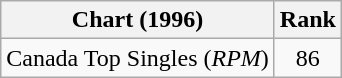<table class="wikitable">
<tr>
<th>Chart (1996)</th>
<th>Rank</th>
</tr>
<tr>
<td>Canada Top Singles (<em>RPM</em>)</td>
<td align="center">86</td>
</tr>
</table>
